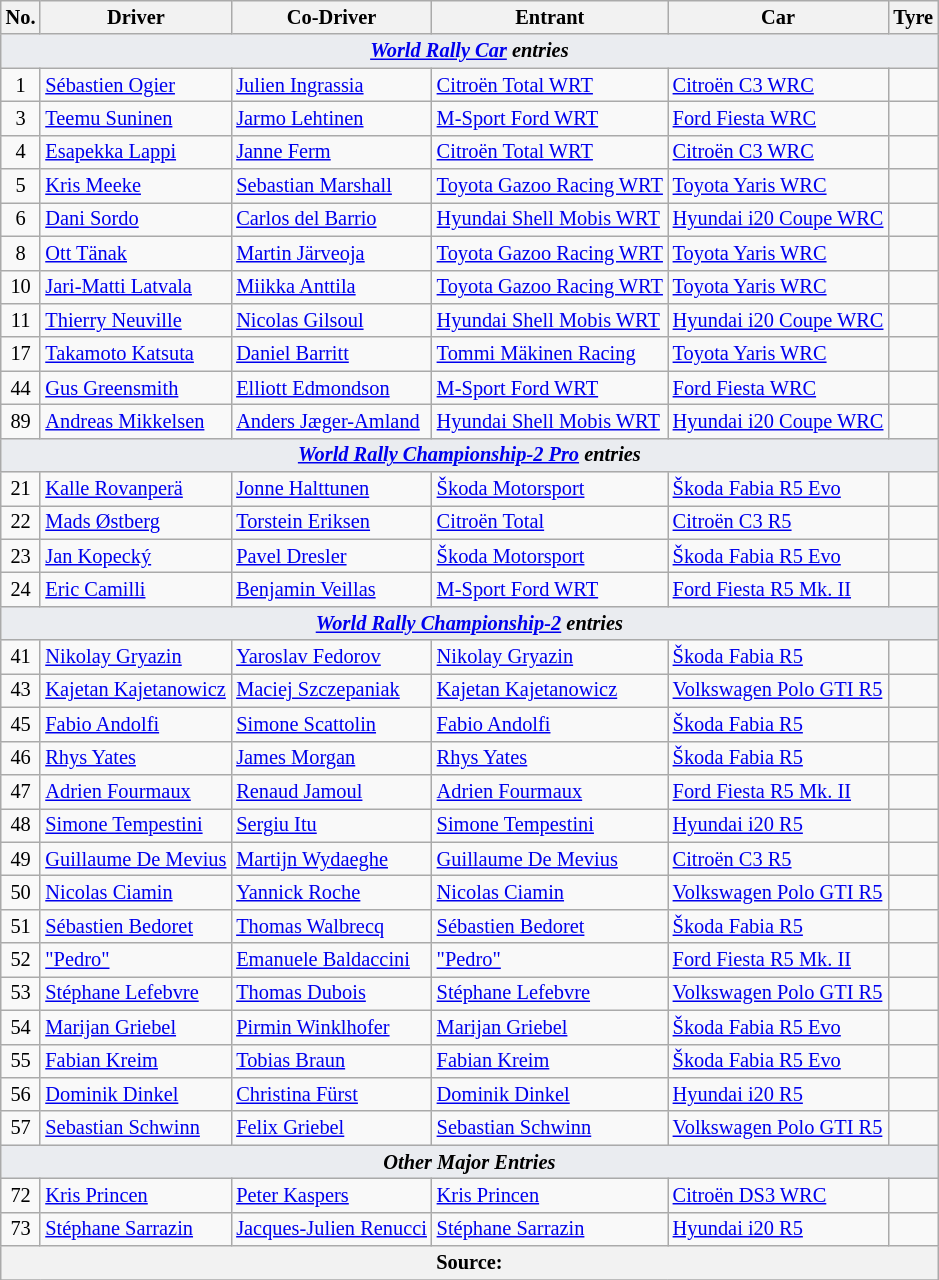<table class="wikitable" style="font-size: 85%;">
<tr>
<th>No.</th>
<th>Driver</th>
<th>Co-Driver</th>
<th>Entrant</th>
<th>Car</th>
<th>Tyre</th>
</tr>
<tr>
<td style="background-color:#EAECF0; text-align:center" colspan="6"><strong><em><a href='#'>World Rally Car</a> entries</em></strong></td>
</tr>
<tr>
<td align="center">1</td>
<td> <a href='#'>Sébastien Ogier</a></td>
<td> <a href='#'>Julien Ingrassia</a></td>
<td> <a href='#'>Citroën Total WRT</a></td>
<td><a href='#'>Citroën C3 WRC</a></td>
<td align="center"></td>
</tr>
<tr>
<td align="center">3</td>
<td> <a href='#'>Teemu Suninen</a></td>
<td> <a href='#'>Jarmo Lehtinen</a></td>
<td> <a href='#'>M-Sport Ford WRT</a></td>
<td><a href='#'>Ford Fiesta WRC</a></td>
<td align="center"></td>
</tr>
<tr>
<td align="center">4</td>
<td> <a href='#'>Esapekka Lappi</a></td>
<td> <a href='#'>Janne Ferm</a></td>
<td> <a href='#'>Citroën Total WRT</a></td>
<td><a href='#'>Citroën C3 WRC</a></td>
<td align="center"></td>
</tr>
<tr>
<td align="center">5</td>
<td> <a href='#'>Kris Meeke</a></td>
<td> <a href='#'>Sebastian Marshall</a></td>
<td nowrap> <a href='#'>Toyota Gazoo Racing WRT</a></td>
<td><a href='#'>Toyota Yaris WRC</a></td>
<td align="center"></td>
</tr>
<tr>
<td align="center">6</td>
<td> <a href='#'>Dani Sordo</a></td>
<td> <a href='#'>Carlos del Barrio</a></td>
<td> <a href='#'>Hyundai Shell Mobis WRT</a></td>
<td nowrap><a href='#'>Hyundai i20 Coupe WRC</a></td>
<td align="center"></td>
</tr>
<tr>
<td align="center">8</td>
<td> <a href='#'>Ott Tänak</a></td>
<td> <a href='#'>Martin Järveoja</a></td>
<td> <a href='#'>Toyota Gazoo Racing WRT</a></td>
<td><a href='#'>Toyota Yaris WRC</a></td>
<td align="center"></td>
</tr>
<tr>
<td align="center">10</td>
<td> <a href='#'>Jari-Matti Latvala</a></td>
<td> <a href='#'>Miikka Anttila</a></td>
<td> <a href='#'>Toyota Gazoo Racing WRT</a></td>
<td><a href='#'>Toyota Yaris WRC</a></td>
<td align="center"></td>
</tr>
<tr>
<td align="center">11</td>
<td> <a href='#'>Thierry Neuville</a></td>
<td> <a href='#'>Nicolas Gilsoul</a></td>
<td> <a href='#'>Hyundai Shell Mobis WRT</a></td>
<td><a href='#'>Hyundai i20 Coupe WRC</a></td>
<td align="center"></td>
</tr>
<tr>
<td align="center">17</td>
<td> <a href='#'>Takamoto Katsuta</a></td>
<td> <a href='#'>Daniel Barritt</a></td>
<td> <a href='#'>Tommi Mäkinen Racing</a></td>
<td><a href='#'>Toyota Yaris WRC</a></td>
<td align="center"></td>
</tr>
<tr>
<td align="center">44</td>
<td> <a href='#'>Gus Greensmith</a></td>
<td> <a href='#'>Elliott Edmondson</a></td>
<td> <a href='#'>M-Sport Ford WRT</a></td>
<td><a href='#'>Ford Fiesta WRC</a></td>
<td align="center"></td>
</tr>
<tr>
<td align="center">89</td>
<td nowrap> <a href='#'>Andreas Mikkelsen</a></td>
<td nowrap> <a href='#'>Anders Jæger-Amland</a></td>
<td> <a href='#'>Hyundai Shell Mobis WRT</a></td>
<td><a href='#'>Hyundai i20 Coupe WRC</a></td>
<td align="center"></td>
</tr>
<tr>
<td style="background-color:#EAECF0; text-align:center" colspan="6"><strong><em><a href='#'>World Rally Championship-2 Pro</a> entries</em></strong></td>
</tr>
<tr>
<td align="center">21</td>
<td> <a href='#'>Kalle Rovanperä</a></td>
<td> <a href='#'>Jonne Halttunen</a></td>
<td> <a href='#'>Škoda Motorsport</a></td>
<td><a href='#'>Škoda Fabia R5 Evo</a></td>
<td align="center"></td>
</tr>
<tr>
<td align="center">22</td>
<td> <a href='#'>Mads Østberg</a></td>
<td> <a href='#'>Torstein Eriksen</a></td>
<td> <a href='#'>Citroën Total</a></td>
<td><a href='#'>Citroën C3 R5</a></td>
<td align="center"></td>
</tr>
<tr>
<td align="center">23</td>
<td> <a href='#'>Jan Kopecký</a></td>
<td> <a href='#'>Pavel Dresler</a></td>
<td> <a href='#'>Škoda Motorsport</a></td>
<td><a href='#'>Škoda Fabia R5 Evo</a></td>
<td align="center"></td>
</tr>
<tr>
<td align="center">24</td>
<td> <a href='#'>Eric Camilli</a></td>
<td> <a href='#'>Benjamin Veillas</a></td>
<td> <a href='#'>M-Sport Ford WRT</a></td>
<td><a href='#'>Ford Fiesta R5 Mk. II</a></td>
<td align="center"></td>
</tr>
<tr>
<td style="background-color:#EAECF0; text-align:center" colspan="6"><strong><em><a href='#'>World Rally Championship-2</a> entries</em></strong></td>
</tr>
<tr>
<td align="center">41</td>
<td> <a href='#'>Nikolay Gryazin</a></td>
<td> <a href='#'>Yaroslav Fedorov</a></td>
<td> <a href='#'>Nikolay Gryazin</a></td>
<td><a href='#'>Škoda Fabia R5</a></td>
<td align="center"></td>
</tr>
<tr>
<td align="center">43</td>
<td nowrap> <a href='#'>Kajetan Kajetanowicz</a></td>
<td> <a href='#'>Maciej Szczepaniak</a></td>
<td> <a href='#'>Kajetan Kajetanowicz</a></td>
<td><a href='#'>Volkswagen Polo GTI R5</a></td>
<td align="center"></td>
</tr>
<tr>
<td align="center">45</td>
<td> <a href='#'>Fabio Andolfi</a></td>
<td> <a href='#'>Simone Scattolin</a></td>
<td> <a href='#'>Fabio Andolfi</a></td>
<td><a href='#'>Škoda Fabia R5</a></td>
<td align="center"></td>
</tr>
<tr>
<td align="center">46</td>
<td> <a href='#'>Rhys Yates</a></td>
<td> <a href='#'>James Morgan</a></td>
<td> <a href='#'>Rhys Yates</a></td>
<td><a href='#'>Škoda Fabia R5</a></td>
<td align="center"></td>
</tr>
<tr>
<td align="center">47</td>
<td> <a href='#'>Adrien Fourmaux</a></td>
<td> <a href='#'>Renaud Jamoul</a></td>
<td> <a href='#'>Adrien Fourmaux</a></td>
<td><a href='#'>Ford Fiesta R5 Mk. II</a></td>
<td align="center"></td>
</tr>
<tr>
<td align="center">48</td>
<td> <a href='#'>Simone Tempestini</a></td>
<td> <a href='#'>Sergiu Itu</a></td>
<td> <a href='#'>Simone Tempestini</a></td>
<td><a href='#'>Hyundai i20 R5</a></td>
<td align="center"></td>
</tr>
<tr>
<td align="center">49</td>
<td> <a href='#'>Guillaume De Mevius</a></td>
<td> <a href='#'>Martijn Wydaeghe</a></td>
<td> <a href='#'>Guillaume De Mevius</a></td>
<td><a href='#'>Citroën C3 R5</a></td>
<td align="center"></td>
</tr>
<tr>
<td align="center">50</td>
<td> <a href='#'>Nicolas Ciamin</a></td>
<td> <a href='#'>Yannick Roche</a></td>
<td> <a href='#'>Nicolas Ciamin</a></td>
<td nowrap><a href='#'>Volkswagen Polo GTI R5</a></td>
<td align="center"></td>
</tr>
<tr>
<td align="center">51</td>
<td> <a href='#'>Sébastien Bedoret</a></td>
<td> <a href='#'>Thomas Walbrecq</a></td>
<td> <a href='#'>Sébastien Bedoret</a></td>
<td><a href='#'>Škoda Fabia R5</a></td>
<td align="center"></td>
</tr>
<tr>
<td align="center">52</td>
<td> <a href='#'>"Pedro"</a></td>
<td> <a href='#'>Emanuele Baldaccini</a></td>
<td> <a href='#'>"Pedro"</a></td>
<td><a href='#'>Ford Fiesta R5 Mk. II</a></td>
<td align="center"></td>
</tr>
<tr>
<td align="center">53</td>
<td> <a href='#'>Stéphane Lefebvre</a></td>
<td> <a href='#'>Thomas Dubois</a></td>
<td> <a href='#'>Stéphane Lefebvre</a></td>
<td><a href='#'>Volkswagen Polo GTI R5</a></td>
<td align="center"></td>
</tr>
<tr>
<td align="center">54</td>
<td> <a href='#'>Marijan Griebel</a></td>
<td> <a href='#'>Pirmin Winklhofer</a></td>
<td> <a href='#'>Marijan Griebel</a></td>
<td><a href='#'>Škoda Fabia R5 Evo</a></td>
<td align="center"></td>
</tr>
<tr>
<td align="center">55</td>
<td> <a href='#'>Fabian Kreim</a></td>
<td> <a href='#'>Tobias Braun</a></td>
<td> <a href='#'>Fabian Kreim</a></td>
<td><a href='#'>Škoda Fabia R5 Evo</a></td>
<td align="center"></td>
</tr>
<tr>
<td align="center">56</td>
<td> <a href='#'>Dominik Dinkel</a></td>
<td> <a href='#'>Christina Fürst</a></td>
<td> <a href='#'>Dominik Dinkel</a></td>
<td><a href='#'>Hyundai i20 R5</a></td>
<td align="center"></td>
</tr>
<tr>
<td align="center">57</td>
<td> <a href='#'>Sebastian Schwinn</a></td>
<td> <a href='#'>Felix Griebel</a></td>
<td> <a href='#'>Sebastian Schwinn</a></td>
<td><a href='#'>Volkswagen Polo GTI R5</a></td>
<td align="center"></td>
</tr>
<tr>
<td style="background-color:#EAECF0; text-align:center" colspan="6"><strong><em>Other Major Entries</em></strong></td>
</tr>
<tr>
<td align="center">72</td>
<td> <a href='#'>Kris Princen</a></td>
<td> <a href='#'>Peter Kaspers</a></td>
<td> <a href='#'>Kris Princen</a></td>
<td><a href='#'>Citroën DS3 WRC</a></td>
<td align="center"></td>
</tr>
<tr>
<td align="center">73</td>
<td> <a href='#'>Stéphane Sarrazin</a></td>
<td nowrap> <a href='#'>Jacques-Julien Renucci</a></td>
<td> <a href='#'>Stéphane Sarrazin</a></td>
<td><a href='#'>Hyundai i20 R5</a></td>
<td align="center"></td>
</tr>
<tr>
<th colspan="6">Source:</th>
</tr>
<tr>
</tr>
</table>
